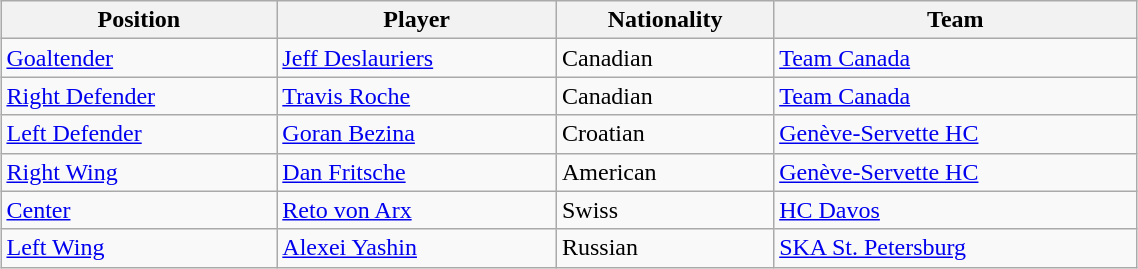<table class="wikitable"  style="margin: 0 auto; width: 60%">
<tr>
<th align="center">Position</th>
<th align="center">Player</th>
<th align="center">Nationality</th>
<th align="center">Team</th>
</tr>
<tr>
<td><a href='#'>Goaltender</a></td>
<td><a href='#'>Jeff Deslauriers</a></td>
<td> Canadian</td>
<td> <a href='#'>Team Canada</a></td>
</tr>
<tr>
<td><a href='#'>Right Defender</a></td>
<td><a href='#'>Travis Roche</a></td>
<td> Canadian</td>
<td> <a href='#'>Team Canada</a></td>
</tr>
<tr>
<td><a href='#'>Left Defender</a></td>
<td><a href='#'>Goran Bezina</a></td>
<td> Croatian</td>
<td> <a href='#'>Genève-Servette HC</a></td>
</tr>
<tr>
<td><a href='#'>Right Wing</a></td>
<td><a href='#'>Dan Fritsche</a></td>
<td> American</td>
<td> <a href='#'>Genève-Servette HC</a></td>
</tr>
<tr>
<td><a href='#'>Center</a></td>
<td><a href='#'>Reto von Arx</a></td>
<td> Swiss</td>
<td> <a href='#'>HC Davos</a></td>
</tr>
<tr>
<td><a href='#'>Left Wing</a></td>
<td><a href='#'>Alexei Yashin</a></td>
<td> Russian</td>
<td> <a href='#'>SKA St. Petersburg</a></td>
</tr>
</table>
